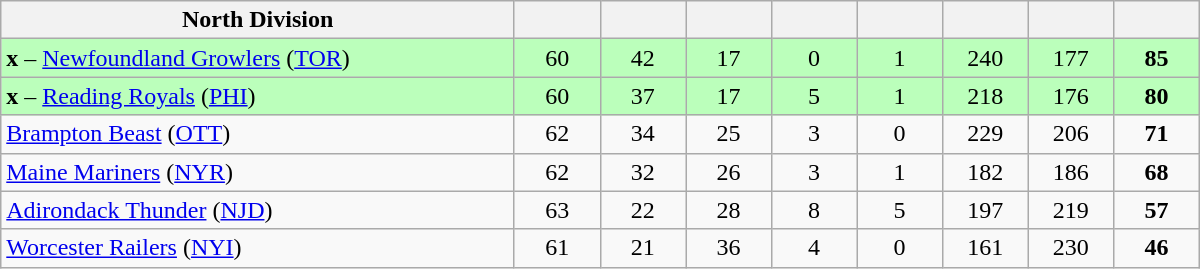<table class="wikitable sortable" style="text-align:center; width:50em">
<tr>
<th style="width:30%;" class="unsortable">North Division</th>
<th style="width:5%;"></th>
<th style="width:5%;"></th>
<th style="width:5%;"></th>
<th style="width:5%;"></th>
<th style="width:5%;"></th>
<th style="width:5%;"></th>
<th style="width:5%;"></th>
<th style="width:5%;"></th>
</tr>
<tr bgcolor=#bbffbb>
<td align=left><strong>x</strong> – <a href='#'>Newfoundland Growlers</a> (<a href='#'>TOR</a>)</td>
<td>60</td>
<td>42</td>
<td>17</td>
<td>0</td>
<td>1</td>
<td>240</td>
<td>177</td>
<td><strong>85</strong></td>
</tr>
<tr bgcolor=#bbffbb>
<td align=left><strong>x</strong> – <a href='#'>Reading Royals</a> (<a href='#'>PHI</a>)</td>
<td>60</td>
<td>37</td>
<td>17</td>
<td>5</td>
<td>1</td>
<td>218</td>
<td>176</td>
<td><strong>80</strong></td>
</tr>
<tr bgcolor=>
<td align=left><a href='#'>Brampton Beast</a> (<a href='#'>OTT</a>)</td>
<td>62</td>
<td>34</td>
<td>25</td>
<td>3</td>
<td>0</td>
<td>229</td>
<td>206</td>
<td><strong>71</strong></td>
</tr>
<tr bgcolor=>
<td align=left><a href='#'>Maine Mariners</a> (<a href='#'>NYR</a>)</td>
<td>62</td>
<td>32</td>
<td>26</td>
<td>3</td>
<td>1</td>
<td>182</td>
<td>186</td>
<td><strong>68</strong></td>
</tr>
<tr bgcolor=>
<td align=left><a href='#'>Adirondack Thunder</a> (<a href='#'>NJD</a>)</td>
<td>63</td>
<td>22</td>
<td>28</td>
<td>8</td>
<td>5</td>
<td>197</td>
<td>219</td>
<td><strong>57</strong></td>
</tr>
<tr bgcolor=>
<td align=left><a href='#'>Worcester Railers</a> (<a href='#'>NYI</a>)</td>
<td>61</td>
<td>21</td>
<td>36</td>
<td>4</td>
<td>0</td>
<td>161</td>
<td>230</td>
<td><strong>46</strong></td>
</tr>
</table>
